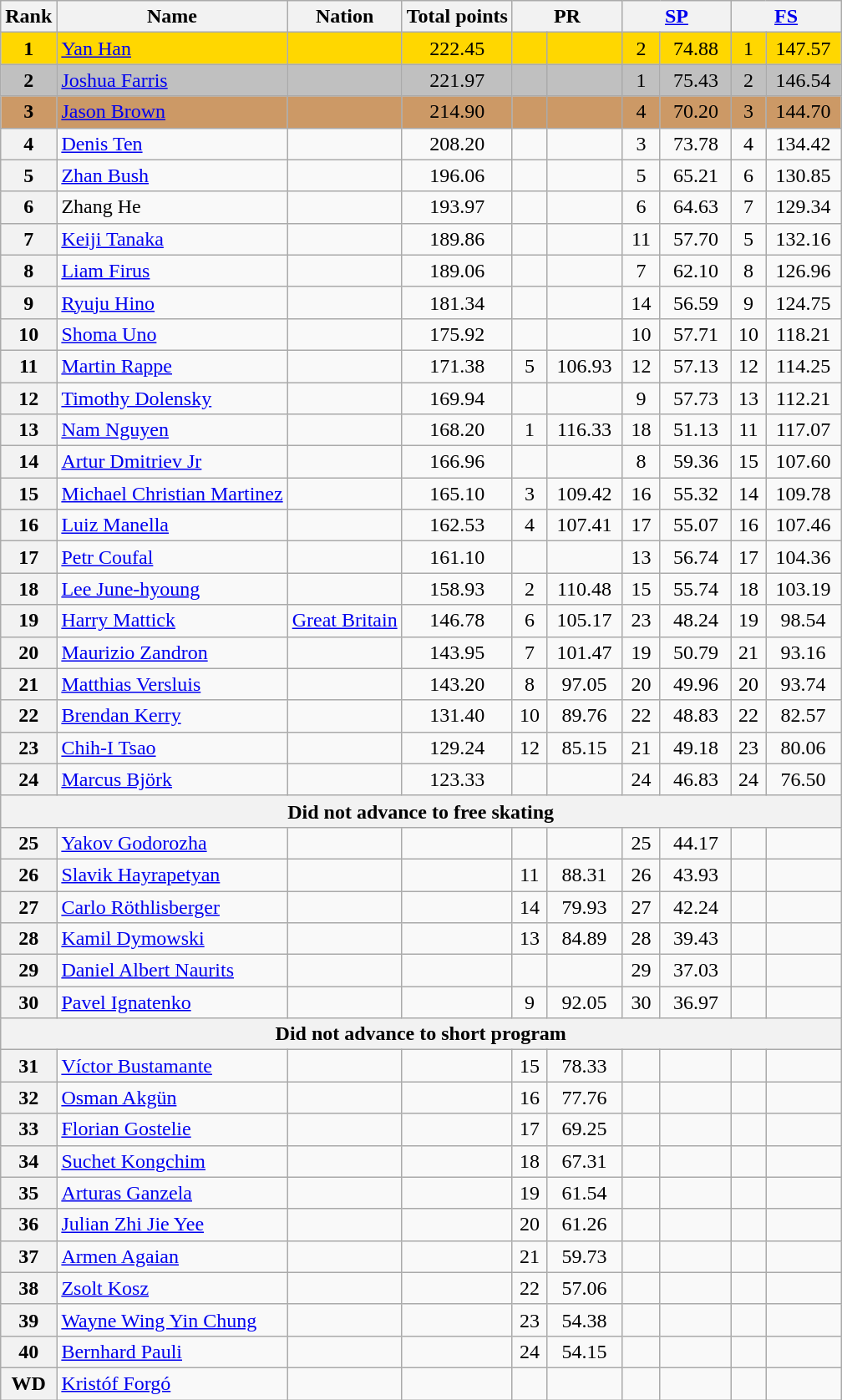<table class="wikitable sortable">
<tr>
<th>Rank</th>
<th>Name</th>
<th>Nation</th>
<th>Total points</th>
<th colspan="2" width="80px">PR</th>
<th colspan="2" width="80px"><a href='#'>SP</a></th>
<th colspan="2" width="80px"><a href='#'>FS</a></th>
</tr>
<tr bgcolor="gold">
<td align="center"><strong>1</strong></td>
<td><a href='#'>Yan Han</a></td>
<td></td>
<td align="center">222.45</td>
<td align="center"></td>
<td align="center"></td>
<td align="center">2</td>
<td align="center">74.88</td>
<td align="center">1</td>
<td align="center">147.57</td>
</tr>
<tr bgcolor="silver">
<td align="center"><strong>2</strong></td>
<td><a href='#'>Joshua Farris</a></td>
<td></td>
<td align="center">221.97</td>
<td align="center"></td>
<td align="center"></td>
<td align="center">1</td>
<td align="center">75.43</td>
<td align="center">2</td>
<td align="center">146.54</td>
</tr>
<tr bgcolor="cc9966">
<td align="center"><strong>3</strong></td>
<td><a href='#'>Jason Brown</a></td>
<td></td>
<td align="center">214.90</td>
<td align="center"></td>
<td align="center"></td>
<td align="center">4</td>
<td align="center">70.20</td>
<td align="center">3</td>
<td align="center">144.70</td>
</tr>
<tr>
<th>4</th>
<td><a href='#'>Denis Ten</a></td>
<td></td>
<td align="center">208.20</td>
<td align="center"></td>
<td align="center"></td>
<td align="center">3</td>
<td align="center">73.78</td>
<td align="center">4</td>
<td align="center">134.42</td>
</tr>
<tr>
<th>5</th>
<td><a href='#'>Zhan Bush</a></td>
<td></td>
<td align="center">196.06</td>
<td align="center"></td>
<td align="center"></td>
<td align="center">5</td>
<td align="center">65.21</td>
<td align="center">6</td>
<td align="center">130.85</td>
</tr>
<tr>
<th>6</th>
<td>Zhang He</td>
<td></td>
<td align="center">193.97</td>
<td align="center"></td>
<td align="center"></td>
<td align="center">6</td>
<td align="center">64.63</td>
<td align="center">7</td>
<td align="center">129.34</td>
</tr>
<tr>
<th>7</th>
<td><a href='#'>Keiji Tanaka</a></td>
<td></td>
<td align="center">189.86</td>
<td align="center"></td>
<td align="center"></td>
<td align="center">11</td>
<td align="center">57.70</td>
<td align="center">5</td>
<td align="center">132.16</td>
</tr>
<tr>
<th>8</th>
<td><a href='#'>Liam Firus</a></td>
<td></td>
<td align="center">189.06</td>
<td align="center"></td>
<td align="center"></td>
<td align="center">7</td>
<td align="center">62.10</td>
<td align="center">8</td>
<td align="center">126.96</td>
</tr>
<tr>
<th>9</th>
<td><a href='#'>Ryuju Hino</a></td>
<td></td>
<td align="center">181.34</td>
<td align="center"></td>
<td align="center"></td>
<td align="center">14</td>
<td align="center">56.59</td>
<td align="center">9</td>
<td align="center">124.75</td>
</tr>
<tr>
<th>10</th>
<td><a href='#'>Shoma Uno</a></td>
<td></td>
<td align="center">175.92</td>
<td align="center"></td>
<td align="center"></td>
<td align="center">10</td>
<td align="center">57.71</td>
<td align="center">10</td>
<td align="center">118.21</td>
</tr>
<tr>
<th>11</th>
<td><a href='#'>Martin Rappe</a></td>
<td></td>
<td align="center">171.38</td>
<td align="center">5</td>
<td align="center">106.93</td>
<td align="center">12</td>
<td align="center">57.13</td>
<td align="center">12</td>
<td align="center">114.25</td>
</tr>
<tr>
<th>12</th>
<td><a href='#'>Timothy Dolensky</a></td>
<td></td>
<td align="center">169.94</td>
<td align="center"></td>
<td align="center"></td>
<td align="center">9</td>
<td align="center">57.73</td>
<td align="center">13</td>
<td align="center">112.21</td>
</tr>
<tr>
<th>13</th>
<td><a href='#'>Nam Nguyen</a></td>
<td></td>
<td align="center">168.20</td>
<td align="center">1</td>
<td align="center">116.33</td>
<td align="center">18</td>
<td align="center">51.13</td>
<td align="center">11</td>
<td align="center">117.07</td>
</tr>
<tr>
<th>14</th>
<td><a href='#'>Artur Dmitriev Jr</a></td>
<td></td>
<td align="center">166.96</td>
<td align="center"></td>
<td align="center"></td>
<td align="center">8</td>
<td align="center">59.36</td>
<td align="center">15</td>
<td align="center">107.60</td>
</tr>
<tr>
<th>15</th>
<td><a href='#'>Michael Christian Martinez</a></td>
<td></td>
<td align="center">165.10</td>
<td align="center">3</td>
<td align="center">109.42</td>
<td align="center">16</td>
<td align="center">55.32</td>
<td align="center">14</td>
<td align="center">109.78</td>
</tr>
<tr>
<th>16</th>
<td><a href='#'>Luiz Manella</a></td>
<td></td>
<td align="center">162.53</td>
<td align="center">4</td>
<td align="center">107.41</td>
<td align="center">17</td>
<td align="center">55.07</td>
<td align="center">16</td>
<td align="center">107.46</td>
</tr>
<tr>
<th>17</th>
<td><a href='#'>Petr Coufal</a></td>
<td></td>
<td align="center">161.10</td>
<td align="center"></td>
<td align="center"></td>
<td align="center">13</td>
<td align="center">56.74</td>
<td align="center">17</td>
<td align="center">104.36</td>
</tr>
<tr>
<th>18</th>
<td><a href='#'>Lee June-hyoung</a></td>
<td></td>
<td align="center">158.93</td>
<td align="center">2</td>
<td align="center">110.48</td>
<td align="center">15</td>
<td align="center">55.74</td>
<td align="center">18</td>
<td align="center">103.19</td>
</tr>
<tr>
<th>19</th>
<td><a href='#'>Harry Mattick</a></td>
<td> <a href='#'>Great Britain</a></td>
<td align="center">146.78</td>
<td align="center">6</td>
<td align="center">105.17</td>
<td align="center">23</td>
<td align="center">48.24</td>
<td align="center">19</td>
<td align="center">98.54</td>
</tr>
<tr>
<th>20</th>
<td><a href='#'>Maurizio Zandron</a></td>
<td></td>
<td align="center">143.95</td>
<td align="center">7</td>
<td align="center">101.47</td>
<td align="center">19</td>
<td align="center">50.79</td>
<td align="center">21</td>
<td align="center">93.16</td>
</tr>
<tr>
<th>21</th>
<td><a href='#'>Matthias Versluis</a></td>
<td></td>
<td align="center">143.20</td>
<td align="center">8</td>
<td align="center">97.05</td>
<td align="center">20</td>
<td align="center">49.96</td>
<td align="center">20</td>
<td align="center">93.74</td>
</tr>
<tr>
<th>22</th>
<td><a href='#'>Brendan Kerry</a></td>
<td></td>
<td align="center">131.40</td>
<td align="center">10</td>
<td align="center">89.76</td>
<td align="center">22</td>
<td align="center">48.83</td>
<td align="center">22</td>
<td align="center">82.57</td>
</tr>
<tr>
<th>23</th>
<td><a href='#'>Chih-I Tsao</a></td>
<td></td>
<td align="center">129.24</td>
<td align="center">12</td>
<td align="center">85.15</td>
<td align="center">21</td>
<td align="center">49.18</td>
<td align="center">23</td>
<td align="center">80.06</td>
</tr>
<tr>
<th>24</th>
<td><a href='#'>Marcus Björk</a></td>
<td></td>
<td align="center">123.33</td>
<td align="center"></td>
<td align="center"></td>
<td align="center">24</td>
<td align="center">46.83</td>
<td align="center">24</td>
<td align="center">76.50</td>
</tr>
<tr>
<th colspan=10>Did not advance to free skating</th>
</tr>
<tr>
<th>25</th>
<td><a href='#'>Yakov Godorozha</a></td>
<td></td>
<td align="center"></td>
<td align="center"></td>
<td align="center"></td>
<td align="center">25</td>
<td align="center">44.17</td>
<td align="center"></td>
<td align="center"></td>
</tr>
<tr>
<th>26</th>
<td><a href='#'>Slavik Hayrapetyan</a></td>
<td></td>
<td align="center"></td>
<td align="center">11</td>
<td align="center">88.31</td>
<td align="center">26</td>
<td align="center">43.93</td>
<td align="center"></td>
<td align="center"></td>
</tr>
<tr>
<th>27</th>
<td><a href='#'>Carlo Röthlisberger</a></td>
<td></td>
<td align="center"></td>
<td align="center">14</td>
<td align="center">79.93</td>
<td align="center">27</td>
<td align="center">42.24</td>
<td align="center"></td>
<td align="center"></td>
</tr>
<tr>
<th>28</th>
<td><a href='#'>Kamil Dymowski</a></td>
<td></td>
<td align="center"></td>
<td align="center">13</td>
<td align="center">84.89</td>
<td align="center">28</td>
<td align="center">39.43</td>
<td align="center"></td>
<td align="center"></td>
</tr>
<tr>
<th>29</th>
<td><a href='#'>Daniel Albert Naurits</a></td>
<td></td>
<td align="center"></td>
<td align="center"></td>
<td align="center"></td>
<td align="center">29</td>
<td align="center">37.03</td>
<td align="center"></td>
<td align="center"></td>
</tr>
<tr>
<th>30</th>
<td><a href='#'>Pavel Ignatenko</a></td>
<td></td>
<td align="center"></td>
<td align="center">9</td>
<td align="center">92.05</td>
<td align="center">30</td>
<td align="center">36.97</td>
<td align="center"></td>
<td align="center"></td>
</tr>
<tr>
<th colspan=10>Did not advance to short program</th>
</tr>
<tr>
<th>31</th>
<td><a href='#'>Víctor Bustamante</a></td>
<td></td>
<td align="center"></td>
<td align="center">15</td>
<td align="center">78.33</td>
<td align="center"></td>
<td align="center"></td>
<td align="center"></td>
<td align="center"></td>
</tr>
<tr>
<th>32</th>
<td><a href='#'>Osman Akgün</a></td>
<td></td>
<td align="center"></td>
<td align="center">16</td>
<td align="center">77.76</td>
<td align="center"></td>
<td align="center"></td>
<td align="center"></td>
<td align="center"></td>
</tr>
<tr>
<th>33</th>
<td><a href='#'>Florian Gostelie</a></td>
<td></td>
<td align="center"></td>
<td align="center">17</td>
<td align="center">69.25</td>
<td align="center"></td>
<td align="center"></td>
<td align="center"></td>
<td align="center"></td>
</tr>
<tr>
<th>34</th>
<td><a href='#'>Suchet Kongchim</a></td>
<td></td>
<td align="center"></td>
<td align="center">18</td>
<td align="center">67.31</td>
<td align="center"></td>
<td align="center"></td>
<td align="center"></td>
<td align="center"></td>
</tr>
<tr>
<th>35</th>
<td><a href='#'>Arturas Ganzela</a></td>
<td></td>
<td align="center"></td>
<td align="center">19</td>
<td align="center">61.54</td>
<td align="center"></td>
<td align="center"></td>
<td align="center"></td>
<td align="center"></td>
</tr>
<tr>
<th>36</th>
<td><a href='#'>Julian Zhi Jie Yee</a></td>
<td></td>
<td align="center"></td>
<td align="center">20</td>
<td align="center">61.26</td>
<td align="center"></td>
<td align="center"></td>
<td align="center"></td>
<td align="center"></td>
</tr>
<tr>
<th>37</th>
<td><a href='#'>Armen Agaian</a></td>
<td></td>
<td align="center"></td>
<td align="center">21</td>
<td align="center">59.73</td>
<td align="center"></td>
<td align="center"></td>
<td align="center"></td>
<td align="center"></td>
</tr>
<tr>
<th>38</th>
<td><a href='#'>Zsolt Kosz</a></td>
<td></td>
<td align="center"></td>
<td align="center">22</td>
<td align="center">57.06</td>
<td align="center"></td>
<td align="center"></td>
<td align="center"></td>
<td align="center"></td>
</tr>
<tr>
<th>39</th>
<td><a href='#'>Wayne Wing Yin Chung</a></td>
<td></td>
<td align="center"></td>
<td align="center">23</td>
<td align="center">54.38</td>
<td align="center"></td>
<td align="center"></td>
<td align="center"></td>
<td align="center"></td>
</tr>
<tr>
<th>40</th>
<td><a href='#'>Bernhard Pauli</a></td>
<td></td>
<td align="center"></td>
<td align="center">24</td>
<td align="center">54.15</td>
<td align="center"></td>
<td align="center"></td>
<td align="center"></td>
<td align="center"></td>
</tr>
<tr>
<th>WD</th>
<td><a href='#'>Kristóf Forgó</a></td>
<td></td>
<td align="center"></td>
<td align="center"></td>
<td align="center"></td>
<td align="center"></td>
<td align="center"></td>
<td align="center"></td>
<td align="center"></td>
</tr>
</table>
